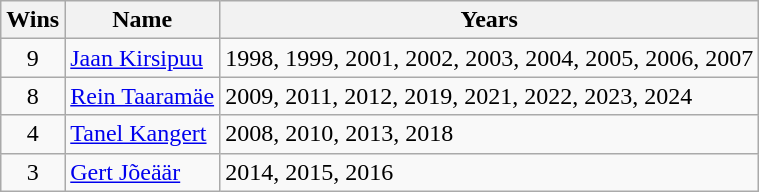<table class="wikitable">
<tr>
<th>Wins</th>
<th>Name</th>
<th>Years</th>
</tr>
<tr>
<td align=center>9</td>
<td><a href='#'>Jaan Kirsipuu</a></td>
<td align=left>1998, 1999, 2001, 2002, 2003, 2004, 2005, 2006, 2007</td>
</tr>
<tr>
<td align=center>8</td>
<td><a href='#'>Rein Taaramäe</a></td>
<td align=left>2009, 2011, 2012, 2019, 2021, 2022, 2023, 2024</td>
</tr>
<tr>
<td align=center>4</td>
<td><a href='#'>Tanel Kangert</a></td>
<td align=left>2008, 2010, 2013, 2018</td>
</tr>
<tr>
<td align=center>3</td>
<td><a href='#'>Gert Jõeäär</a></td>
<td align=left>2014, 2015, 2016</td>
</tr>
</table>
